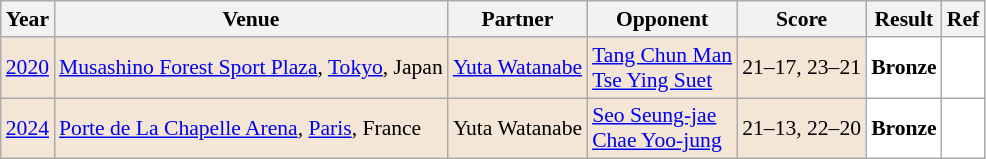<table class="sortable wikitable" style="font-size: 90%;">
<tr>
<th>Year</th>
<th>Venue</th>
<th>Partner</th>
<th>Opponent</th>
<th>Score</th>
<th>Result</th>
<th>Ref</th>
</tr>
<tr style="background:#F3E6D7">
<td align="center"><a href='#'>2020</a></td>
<td align="left"><a href='#'>Musashino Forest Sport Plaza</a>, <a href='#'>Tokyo</a>, Japan</td>
<td align="left"> <a href='#'>Yuta Watanabe</a></td>
<td align="left"> <a href='#'>Tang Chun Man</a><br> <a href='#'>Tse Ying Suet</a></td>
<td align="left">21–17, 23–21</td>
<td style="text-align:left; background:white"> <strong>Bronze</strong></td>
<td style="text-align:center; background:white"></td>
</tr>
<tr style="background:#F3E6D7">
<td align="center"><a href='#'>2024</a></td>
<td align="left"><a href='#'>Porte de La Chapelle Arena</a>, <a href='#'>Paris</a>, France</td>
<td align="left"> Yuta Watanabe</td>
<td align="left"> <a href='#'>Seo Seung-jae</a><br> <a href='#'>Chae Yoo-jung</a></td>
<td align="left">21–13, 22–20</td>
<td style="text-align:left; background:white"> <strong>Bronze</strong></td>
<td style="text-align:center; background:white"></td>
</tr>
</table>
